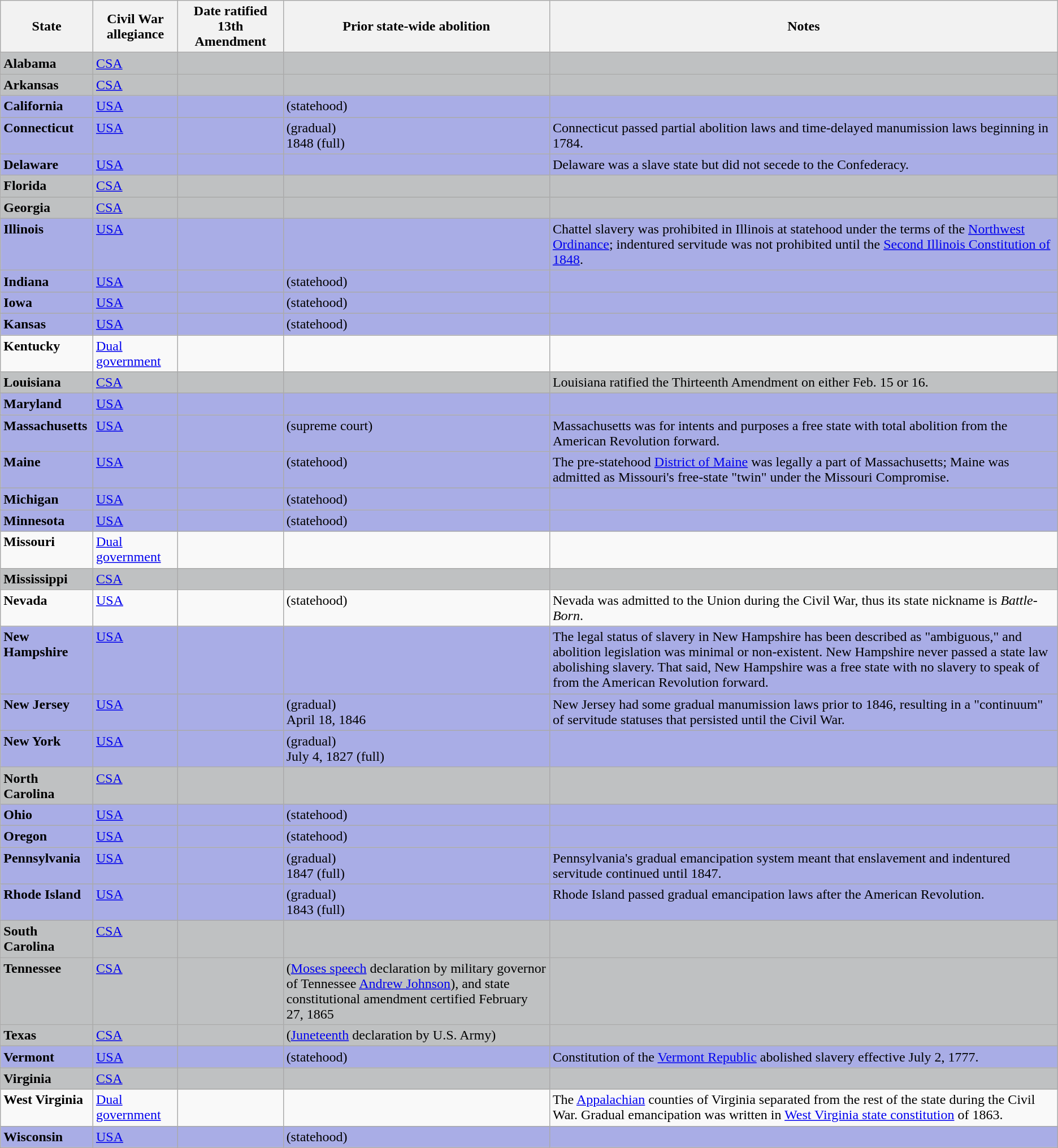<table class="wikitable sortable">
<tr>
<th>State</th>
<th>Civil War allegiance</th>
<th>Date ratified 13th Amendment</th>
<th>Prior state-wide abolition</th>
<th>Notes</th>
</tr>
<tr valign="top" style="background:#bfc1c2;">
<td><strong>Alabama</strong> </td>
<td><a href='#'>CSA</a></td>
<td></td>
<td></td>
<td></td>
</tr>
<tr valign="top" style="background:#bfc1c2;">
<td><strong>Arkansas</strong> </td>
<td><a href='#'>CSA</a></td>
<td></td>
<td></td>
<td></td>
</tr>
<tr valign="top" style="background:#a9ade6;">
<td><strong>California</strong> </td>
<td><a href='#'>USA</a></td>
<td></td>
<td> (statehood)</td>
<td></td>
</tr>
<tr valign="top" style="background:#a9ade6;">
<td><strong>Connecticut</strong> </td>
<td><a href='#'>USA</a></td>
<td></td>
<td> (gradual)<br>1848 (full)</td>
<td>Connecticut passed partial abolition laws and time-delayed manumission laws beginning in 1784.</td>
</tr>
<tr valign="top" style="background:#a9ade6;">
<td><strong>Delaware</strong> </td>
<td><a href='#'>USA</a></td>
<td></td>
<td></td>
<td>Delaware was a slave state but did not secede to the Confederacy.</td>
</tr>
<tr valign="top" style="background:#bfc1c2;">
<td><strong>Florida</strong> </td>
<td><a href='#'>CSA</a></td>
<td></td>
<td></td>
<td></td>
</tr>
<tr valign="top" style="background:#bfc1c2;">
<td><strong>Georgia</strong> </td>
<td><a href='#'>CSA</a></td>
<td></td>
<td></td>
<td></td>
</tr>
<tr valign="top" style="background:#a9ade6;">
<td><strong>Illinois</strong> </td>
<td><a href='#'>USA</a></td>
<td></td>
<td></td>
<td>Chattel slavery was prohibited in Illinois at statehood under the terms of the <a href='#'>Northwest Ordinance</a>; indentured servitude was not prohibited until the <a href='#'>Second Illinois Constitution of 1848</a>.</td>
</tr>
<tr valign="top" style="background:#a9ade6;">
<td><strong>Indiana</strong> </td>
<td><a href='#'>USA</a></td>
<td></td>
<td> (statehood)</td>
<td></td>
</tr>
<tr valign="top" style="background:#a9ade6;">
<td><strong>Iowa</strong> </td>
<td><a href='#'>USA</a></td>
<td></td>
<td> (statehood)</td>
<td></td>
</tr>
<tr valign="top" style="background:#a9ade6;">
<td><strong>Kansas</strong> </td>
<td><a href='#'>USA</a></td>
<td></td>
<td> (statehood)</td>
<td></td>
</tr>
<tr valign="top">
<td><strong>Kentucky</strong> </td>
<td><a href='#'>Dual government</a></td>
<td></td>
<td></td>
<td></td>
</tr>
<tr valign="top" style="background:#bfc1c2;">
<td><strong>Louisiana</strong> </td>
<td><a href='#'>CSA</a></td>
<td></td>
<td></td>
<td>Louisiana ratified the Thirteenth Amendment on either Feb. 15 or 16.</td>
</tr>
<tr valign="top" style="background:#a9ade6;">
<td><strong>Maryland</strong> </td>
<td><a href='#'>USA</a></td>
<td></td>
<td></td>
<td></td>
</tr>
<tr valign="top" style="background:#a9ade6;">
<td><strong>Massachusetts</strong> </td>
<td><a href='#'>USA</a></td>
<td></td>
<td> (supreme court)</td>
<td>Massachusetts was for intents and purposes a free state with total abolition from the American Revolution forward.</td>
</tr>
<tr valign="top" style="background:#a9ade6;">
<td><strong>Maine</strong></td>
<td><a href='#'>USA</a></td>
<td></td>
<td> (statehood)</td>
<td>The pre-statehood <a href='#'>District of Maine</a> was legally a part of Massachusetts; Maine was admitted as Missouri's free-state "twin" under the Missouri Compromise.</td>
</tr>
<tr valign="top" style="background:#a9ade6;">
<td><strong>Michigan</strong> </td>
<td><a href='#'>USA</a></td>
<td></td>
<td> (statehood)</td>
<td></td>
</tr>
<tr valign="top" style="background:#a9ade6;">
<td><strong>Minnesota</strong> </td>
<td><a href='#'>USA</a></td>
<td></td>
<td> (statehood)</td>
<td></td>
</tr>
<tr valign="top">
<td><strong>Missouri</strong> </td>
<td><a href='#'>Dual government</a></td>
<td></td>
<td></td>
<td></td>
</tr>
<tr valign="top" style="background:#bfc1c2;">
<td><strong>Mississippi</strong> </td>
<td><a href='#'>CSA</a></td>
<td></td>
<td></td>
<td></td>
</tr>
<tr valign="top">
<td><strong>Nevada</strong></td>
<td><a href='#'>USA</a></td>
<td></td>
<td> (statehood)</td>
<td>Nevada was admitted to the Union during the Civil War, thus its state nickname is <em>Battle-Born</em>.</td>
</tr>
<tr valign="top" style="background:#a9ade6;">
<td><strong>New Hampshire</strong> </td>
<td><a href='#'>USA</a></td>
<td></td>
<td></td>
<td>The legal status of slavery in New Hampshire has been described as "ambiguous," and abolition legislation was minimal or non-existent. New Hampshire never passed a state law abolishing slavery. That said, New Hampshire was a free state with no slavery to speak of from the American Revolution forward.</td>
</tr>
<tr valign="top" style="background:#a9ade6;">
<td><strong>New Jersey</strong> </td>
<td><a href='#'>USA</a></td>
<td></td>
<td> (gradual)<br>April 18, 1846</td>
<td>New Jersey had some gradual manumission laws prior to 1846, resulting in a "continuum" of servitude statuses that persisted until the Civil War.</td>
</tr>
<tr valign="top" style="background:#a9ade6;">
<td><strong>New York</strong> </td>
<td><a href='#'>USA</a></td>
<td></td>
<td> (gradual)<br>July 4, 1827 (full)</td>
<td></td>
</tr>
<tr valign="top" style="background:#bfc1c2;">
<td><strong>North Carolina</strong> </td>
<td><a href='#'>CSA</a></td>
<td></td>
<td></td>
<td></td>
</tr>
<tr valign="top" style="background:#a9ade6;">
<td><strong>Ohio</strong> </td>
<td><a href='#'>USA</a></td>
<td></td>
<td> (statehood)</td>
<td></td>
</tr>
<tr valign="top" style="background:#a9ade6;">
<td><strong>Oregon</strong> </td>
<td><a href='#'>USA</a></td>
<td></td>
<td> (statehood)</td>
<td></td>
</tr>
<tr valign="top" style="background:#a9ade6;">
<td><strong>Pennsylvania</strong> </td>
<td><a href='#'>USA</a></td>
<td></td>
<td> (gradual)<br>1847 (full)</td>
<td>Pennsylvania's gradual emancipation system meant that enslavement and indentured servitude continued until 1847.</td>
</tr>
<tr valign="top" style="background:#a9ade6;">
<td><strong>Rhode Island</strong> </td>
<td><a href='#'>USA</a></td>
<td></td>
<td> (gradual)<br>1843 (full)</td>
<td>Rhode Island passed gradual emancipation laws after the American Revolution.</td>
</tr>
<tr valign="top" style="background:#bfc1c2;">
<td><strong>South Carolina</strong> </td>
<td><a href='#'>CSA</a></td>
<td></td>
<td></td>
<td></td>
</tr>
<tr valign="top" style="background:#bfc1c2;">
<td><strong>Tennessee</strong> </td>
<td><a href='#'>CSA</a></td>
<td></td>
<td> (<a href='#'>Moses speech</a> declaration by military governor of Tennessee <a href='#'>Andrew Johnson</a>), and state constitutional amendment certified February 27, 1865</td>
<td></td>
</tr>
<tr valign="top" style="background:#bfc1c2;">
<td><strong>Texas</strong> </td>
<td><a href='#'>CSA</a></td>
<td></td>
<td> (<a href='#'>Juneteenth</a> declaration by U.S. Army)</td>
<td></td>
</tr>
<tr valign="top" style="background:#a9ade6;">
<td><strong>Vermont</strong> </td>
<td><a href='#'>USA</a></td>
<td></td>
<td> (statehood)</td>
<td>Constitution of the <a href='#'>Vermont Republic</a> abolished slavery effective July 2, 1777.</td>
</tr>
<tr valign="top" style="background:#bfc1c2;">
<td><strong>Virginia</strong> </td>
<td><a href='#'>CSA</a></td>
<td></td>
<td></td>
<td></td>
</tr>
<tr valign="top">
<td><strong>West Virginia</strong> </td>
<td><a href='#'>Dual government</a></td>
<td></td>
<td></td>
<td>The <a href='#'>Appalachian</a> counties of Virginia separated from the rest of the state during the Civil War. Gradual emancipation was written in <a href='#'>West Virginia state constitution</a> of 1863.</td>
</tr>
<tr valign="top" style="background:#a9ade6;">
<td><strong>Wisconsin</strong></td>
<td><a href='#'>USA</a></td>
<td></td>
<td> (statehood)</td>
<td></td>
</tr>
</table>
